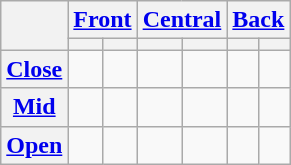<table class="wikitable" style="text-align:center;">
<tr>
<th rowspan="2"></th>
<th colspan="2"><a href='#'>Front</a></th>
<th colspan="2"><a href='#'>Central</a></th>
<th colspan="2"><a href='#'>Back</a></th>
</tr>
<tr>
<th></th>
<th></th>
<th></th>
<th></th>
<th></th>
<th></th>
</tr>
<tr>
<th><a href='#'>Close</a></th>
<td></td>
<td></td>
<td></td>
<td></td>
<td></td>
<td></td>
</tr>
<tr>
<th><a href='#'>Mid</a></th>
<td></td>
<td></td>
<td></td>
<td></td>
<td></td>
<td></td>
</tr>
<tr>
<th><a href='#'>Open</a></th>
<td></td>
<td></td>
<td></td>
<td></td>
<td></td>
<td></td>
</tr>
</table>
